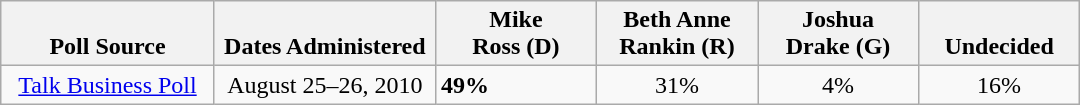<table class="wikitable">
<tr valign=bottom>
<th style="width:135px;">Poll Source</th>
<th style="width:140px;">Dates Administered</th>
<th style="width:100px;">Mike<br>Ross (D)</th>
<th style="width:100px;">Beth Anne<br>Rankin (R)</th>
<th style="width:100px;">Joshua<br>Drake (G)</th>
<th style="width:100px;">Undecided</th>
</tr>
<tr>
<td align=center><a href='#'>Talk Business Poll </a></td>
<td align=center>August 25–26, 2010</td>
<td><strong>49%</strong></td>
<td align=center>31%</td>
<td align=center>4%</td>
<td align=center>16%</td>
</tr>
</table>
